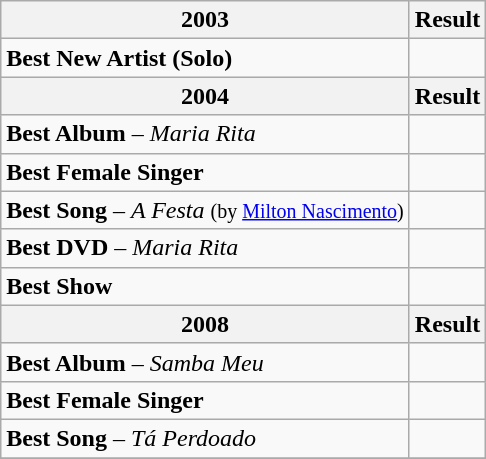<table class="wikitable" border="1">
<tr>
<th>2003</th>
<th>Result</th>
</tr>
<tr>
<td><strong>Best New Artist (Solo)</strong></td>
<td></td>
</tr>
<tr>
<th>2004</th>
<th>Result</th>
</tr>
<tr>
<td><strong>Best Album</strong> – <em>Maria Rita</em></td>
<td></td>
</tr>
<tr>
<td><strong>Best Female Singer</strong></td>
<td></td>
</tr>
<tr>
<td><strong>Best Song</strong> – <em>A Festa</em> <small>(by <a href='#'>Milton Nascimento</a>)</small></td>
<td></td>
</tr>
<tr>
<td><strong>Best DVD</strong> – <em>Maria Rita</em></td>
<td></td>
</tr>
<tr>
<td><strong>Best Show</strong></td>
<td></td>
</tr>
<tr>
<th>2008</th>
<th>Result</th>
</tr>
<tr>
<td><strong>Best Album</strong> – <em>Samba Meu</em></td>
<td></td>
</tr>
<tr>
<td><strong>Best Female Singer</strong></td>
<td></td>
</tr>
<tr>
<td><strong>Best Song</strong> – <em>Tá Perdoado</em></td>
<td></td>
</tr>
<tr>
</tr>
</table>
